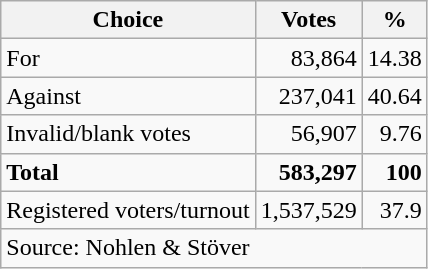<table class=wikitable style=text-align:right>
<tr>
<th>Choice</th>
<th>Votes</th>
<th>%</th>
</tr>
<tr>
<td align=left>For</td>
<td>83,864</td>
<td>14.38</td>
</tr>
<tr>
<td align=left>Against</td>
<td>237,041</td>
<td>40.64</td>
</tr>
<tr>
<td align=left>Invalid/blank votes</td>
<td>56,907</td>
<td>9.76</td>
</tr>
<tr>
<td align=left><strong>Total</strong></td>
<td><strong>583,297</strong></td>
<td><strong>100</strong></td>
</tr>
<tr>
<td align=left>Registered voters/turnout</td>
<td>1,537,529</td>
<td>37.9</td>
</tr>
<tr>
<td align=left colspan=3>Source: Nohlen & Stöver</td>
</tr>
</table>
